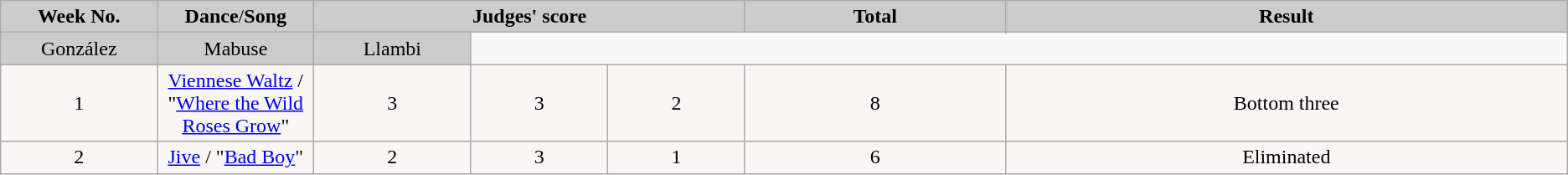<table class="wikitable" align="center">
<tr>
<td rowspan="2" bgcolor="CCCCCC" align="Center"><strong>Week No.</strong></td>
<td rowspan="2" bgcolor="CCCCCC" align="Center"><strong>Dance</strong>/<strong>Song</strong></td>
<td colspan="3" bgcolor="CCCCCC" align="Center"><strong>Judges' score</strong></td>
<td rowspan="2" bgcolor="CCCCCC" align="Center"><strong>Total</strong></td>
<td rowspan="2" bgcolor="CCCCCC" align="Center"><strong>Result</strong></td>
</tr>
<tr>
</tr>
<tr>
<td bgcolor="CCCCCC" width="10%" align="center">González</td>
<td bgcolor="CCCCCC" width="10%" align="center">Mabuse</td>
<td bgcolor="CCCCCC" width="10%" align="center">Llambi</td>
</tr>
<tr>
</tr>
<tr>
<td align="center" bgcolor="FAF6F6">1</td>
<td align="center" bgcolor="FAF6F6"><a href='#'>Viennese Waltz</a> / "<a href='#'>Where the Wild Roses Grow</a>"</td>
<td align="center" bgcolor="FAF6F6">3</td>
<td align="center" bgcolor="FAF6F6">3</td>
<td align="center" bgcolor="FAF6F6">2</td>
<td align="center" bgcolor="FAF6F6">8</td>
<td align="center" bgcolor="FAF6F6">Bottom three</td>
</tr>
<tr>
<td align="center" bgcolor="FAF6F6">2</td>
<td align="center" bgcolor="FAF6F6"><a href='#'>Jive</a> / "<a href='#'>Bad Boy</a>"</td>
<td align="center" bgcolor="FAF6F6">2</td>
<td align="center" bgcolor="FAF6F6">3</td>
<td align="center" bgcolor="FAF6F6">1</td>
<td align="center" bgcolor="FAF6F6">6</td>
<td align="center" bgcolor="FAF6F6">Eliminated</td>
</tr>
</table>
